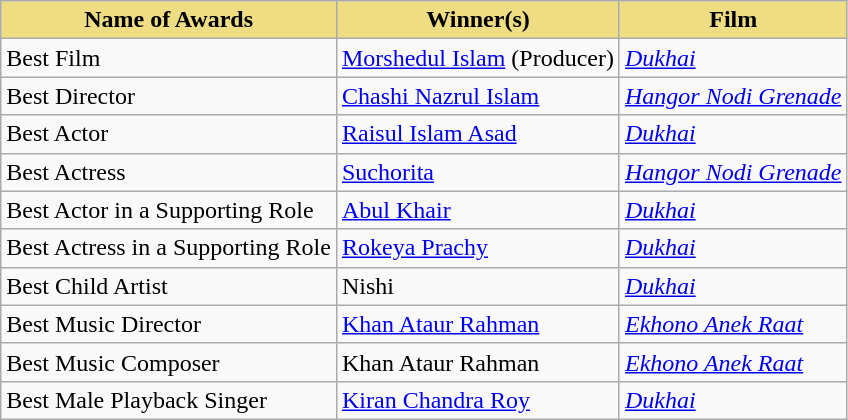<table class="wikitable">
<tr>
<th style="background:#EEDD82;">Name of Awards</th>
<th style="background:#EEDD82;">Winner(s)</th>
<th style="background:#EEDD82;">Film</th>
</tr>
<tr>
<td>Best Film</td>
<td><a href='#'>Morshedul Islam</a> (Producer)</td>
<td><em><a href='#'>Dukhai</a></em></td>
</tr>
<tr>
<td>Best Director</td>
<td><a href='#'>Chashi Nazrul Islam</a></td>
<td><em><a href='#'>Hangor Nodi Grenade</a></em></td>
</tr>
<tr>
<td>Best Actor</td>
<td><a href='#'>Raisul Islam Asad</a></td>
<td><em><a href='#'>Dukhai</a></em></td>
</tr>
<tr>
<td>Best Actress</td>
<td><a href='#'>Suchorita</a></td>
<td><em><a href='#'>Hangor Nodi Grenade</a></em></td>
</tr>
<tr>
<td>Best Actor in a Supporting Role</td>
<td><a href='#'>Abul Khair</a></td>
<td><em><a href='#'>Dukhai</a></em></td>
</tr>
<tr>
<td>Best Actress in a Supporting Role</td>
<td><a href='#'>Rokeya Prachy</a></td>
<td><em><a href='#'>Dukhai</a></em></td>
</tr>
<tr>
<td>Best Child Artist</td>
<td>Nishi</td>
<td><em><a href='#'>Dukhai</a></em></td>
</tr>
<tr>
<td>Best Music Director</td>
<td><a href='#'>Khan Ataur Rahman</a></td>
<td><em><a href='#'>Ekhono Anek Raat</a></em></td>
</tr>
<tr>
<td>Best Music Composer</td>
<td>Khan Ataur Rahman</td>
<td><em><a href='#'>Ekhono Anek Raat</a></em></td>
</tr>
<tr>
<td>Best Male Playback Singer</td>
<td><a href='#'>Kiran Chandra Roy</a></td>
<td><em><a href='#'>Dukhai</a></em></td>
</tr>
</table>
